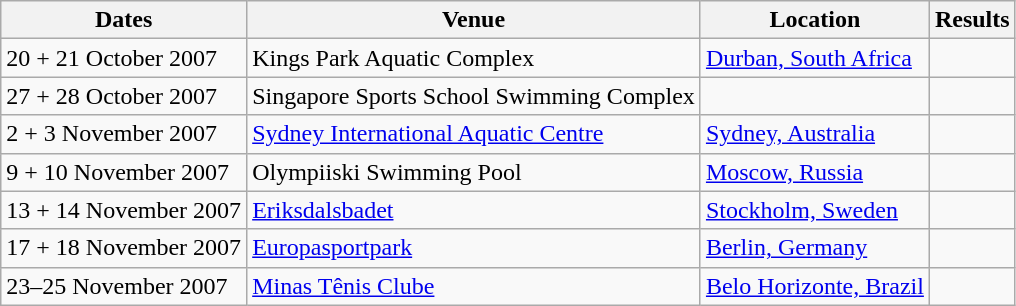<table class=wikitable>
<tr>
<th>Dates</th>
<th>Venue</th>
<th>Location</th>
<th>Results</th>
</tr>
<tr>
<td>20 + 21 October 2007</td>
<td>Kings Park Aquatic Complex</td>
<td> <a href='#'>Durban, South Africa</a></td>
<td></td>
</tr>
<tr>
<td>27 + 28 October 2007</td>
<td>Singapore Sports School Swimming Complex</td>
<td></td>
<td></td>
</tr>
<tr>
<td>2 + 3 November 2007</td>
<td><a href='#'>Sydney International Aquatic Centre</a></td>
<td> <a href='#'>Sydney, Australia</a></td>
<td></td>
</tr>
<tr>
<td>9 + 10 November 2007</td>
<td>Olympiiski Swimming Pool</td>
<td> <a href='#'>Moscow, Russia</a></td>
<td></td>
</tr>
<tr>
<td>13 + 14 November 2007</td>
<td><a href='#'>Eriksdalsbadet</a></td>
<td> <a href='#'>Stockholm, Sweden</a></td>
<td></td>
</tr>
<tr>
<td>17 + 18 November 2007</td>
<td><a href='#'>Europasportpark</a></td>
<td> <a href='#'>Berlin, Germany</a></td>
<td></td>
</tr>
<tr>
<td>23–25 November 2007</td>
<td><a href='#'>Minas Tênis Clube</a></td>
<td> <a href='#'>Belo Horizonte, Brazil</a></td>
<td></td>
</tr>
</table>
